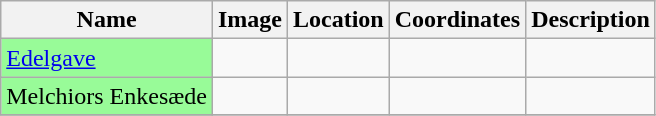<table class="wikitable sortable">
<tr>
<th>Name</th>
<th>Image</th>
<th>Location</th>
<th>Coordinates</th>
<th>Description</th>
</tr>
<tr>
<td bgcolor=98fb98><a href='#'>Edelgave</a></td>
<td></td>
<td></td>
<td></td>
<td></td>
</tr>
<tr>
<td bgcolor=98fb98>Melchiors Enkesæde</td>
<td></td>
<td></td>
<td></td>
<td></td>
</tr>
<tr>
</tr>
</table>
